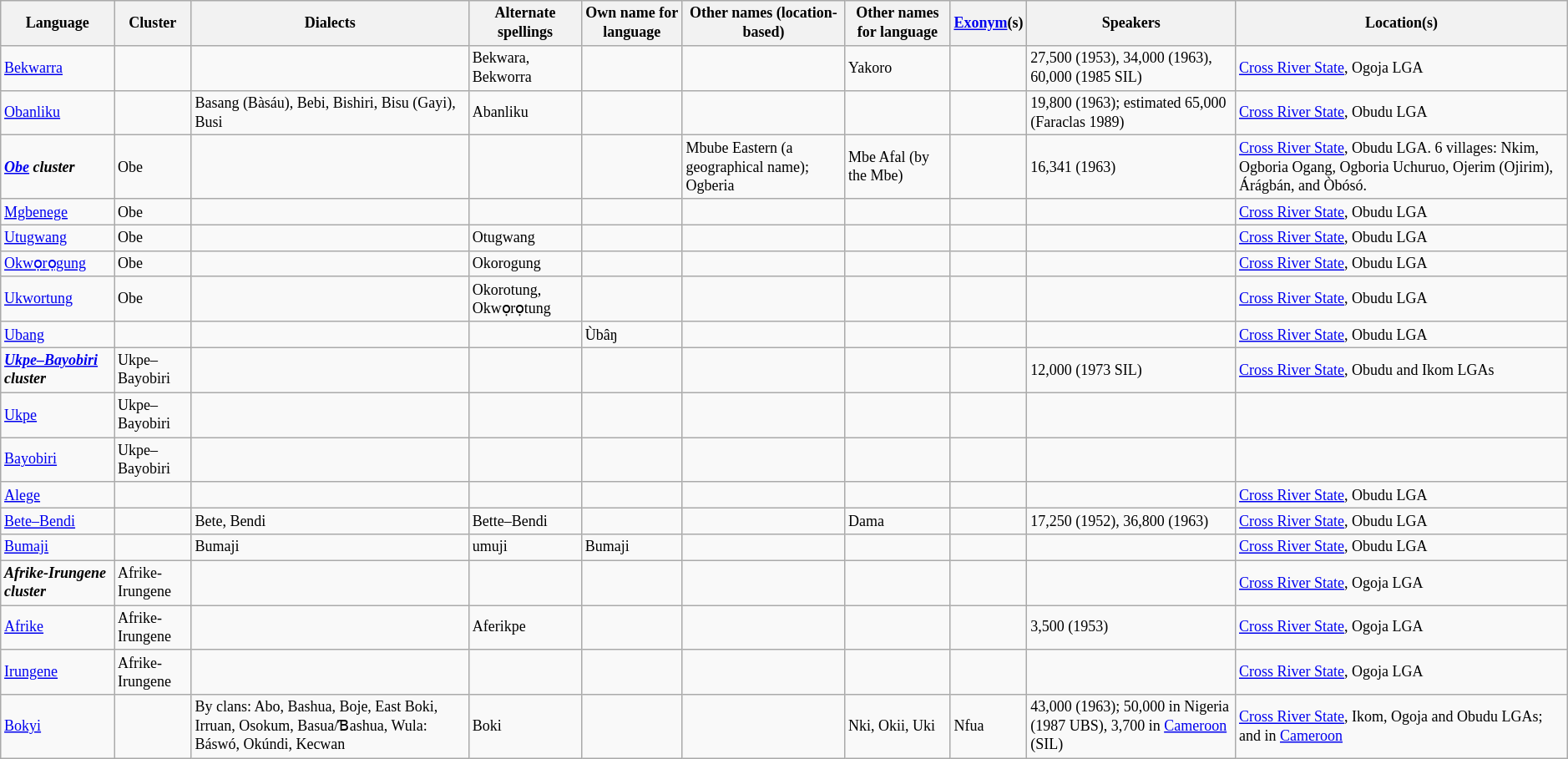<table class="wikitable sortable" | style="font-size: 75%;" |>
<tr>
<th>Language</th>
<th>Cluster</th>
<th>Dialects</th>
<th>Alternate spellings</th>
<th>Own name for language</th>
<th>Other names (location-based)</th>
<th>Other names for language</th>
<th><a href='#'>Exonym</a>(s)</th>
<th>Speakers</th>
<th>Location(s)</th>
</tr>
<tr>
<td><a href='#'>Bekwarra</a></td>
<td></td>
<td></td>
<td>Bekwara, Bekworra</td>
<td></td>
<td></td>
<td>Yakoro</td>
<td></td>
<td>27,500 (1953), 34,000 (1963), 60,000 (1985 SIL)</td>
<td><a href='#'>Cross River State</a>, Ogoja LGA</td>
</tr>
<tr>
<td><a href='#'>Obanliku</a></td>
<td></td>
<td>Basang (Bàsáu), Bebi, Bishiri, Bisu (Gayi), Busi</td>
<td>Abanliku</td>
<td></td>
<td></td>
<td></td>
<td></td>
<td>19,800 (1963); estimated 65,000 (Faraclas 1989)</td>
<td><a href='#'>Cross River State</a>, Obudu LGA</td>
</tr>
<tr>
<td><strong><em><a href='#'>Obe</a> cluster</em></strong></td>
<td>Obe</td>
<td></td>
<td></td>
<td></td>
<td>Mbube Eastern (a geographical name); Ogberia</td>
<td>Mbe Afal (by the Mbe)</td>
<td></td>
<td>16,341 (1963)</td>
<td><a href='#'>Cross River State</a>, Obudu LGA. 6 villages: Nkim, Ogboria Ogang, Ogboria Uchuruo, Ojerim (Ojirim), Árágbán, and Òbósó.</td>
</tr>
<tr>
<td><a href='#'>Mgbenege</a></td>
<td>Obe</td>
<td></td>
<td></td>
<td></td>
<td></td>
<td></td>
<td></td>
<td></td>
<td><a href='#'>Cross River State</a>, Obudu LGA</td>
</tr>
<tr>
<td><a href='#'>Utugwang</a></td>
<td>Obe</td>
<td></td>
<td>Otugwang</td>
<td></td>
<td></td>
<td></td>
<td></td>
<td></td>
<td><a href='#'>Cross River State</a>, Obudu LGA</td>
</tr>
<tr>
<td><a href='#'>Okwọrọgung</a></td>
<td>Obe</td>
<td></td>
<td>Okorogung</td>
<td></td>
<td></td>
<td></td>
<td></td>
<td></td>
<td><a href='#'>Cross River State</a>, Obudu LGA</td>
</tr>
<tr>
<td><a href='#'>Ukwortung</a></td>
<td>Obe</td>
<td></td>
<td>Okorotung, Okwọrọtung</td>
<td></td>
<td></td>
<td></td>
<td></td>
<td></td>
<td><a href='#'>Cross River State</a>, Obudu LGA</td>
</tr>
<tr>
<td><a href='#'>Ubang</a></td>
<td></td>
<td></td>
<td></td>
<td>Ùbâŋ</td>
<td></td>
<td></td>
<td></td>
<td></td>
<td><a href='#'>Cross River State</a>, Obudu LGA</td>
</tr>
<tr>
<td><strong><em><a href='#'>Ukpe–Bayobiri</a> cluster</em></strong></td>
<td>Ukpe–Bayobiri</td>
<td></td>
<td></td>
<td></td>
<td></td>
<td></td>
<td></td>
<td>12,000 (1973 SIL)</td>
<td><a href='#'>Cross River State</a>, Obudu and Ikom LGAs</td>
</tr>
<tr>
<td><a href='#'>Ukpe</a></td>
<td>Ukpe–Bayobiri</td>
<td></td>
<td></td>
<td></td>
<td></td>
<td></td>
<td></td>
<td></td>
<td></td>
</tr>
<tr>
<td><a href='#'>Bayobiri</a></td>
<td>Ukpe–Bayobiri</td>
<td></td>
<td></td>
<td></td>
<td></td>
<td></td>
<td></td>
<td></td>
<td></td>
</tr>
<tr>
<td><a href='#'>Alege</a></td>
<td></td>
<td></td>
<td></td>
<td></td>
<td></td>
<td></td>
<td></td>
<td></td>
<td><a href='#'>Cross River State</a>, Obudu LGA</td>
</tr>
<tr>
<td><a href='#'>Bete–Bendi</a></td>
<td></td>
<td>Bete, Bendi</td>
<td>Bette–Bendi</td>
<td></td>
<td></td>
<td>Dama</td>
<td></td>
<td>17,250 (1952), 36,800 (1963)</td>
<td><a href='#'>Cross River State</a>, Obudu LGA</td>
</tr>
<tr>
<td><a href='#'>Bumaji</a></td>
<td></td>
<td>Bumaji</td>
<td>umuji</td>
<td>Bumaji</td>
<td></td>
<td></td>
<td></td>
<td></td>
<td><a href='#'>Cross River State</a>, Obudu LGA</td>
</tr>
<tr>
<td><strong><em>Afrike-Irungene cluster</em></strong></td>
<td>Afrike-Irungene</td>
<td></td>
<td></td>
<td></td>
<td></td>
<td></td>
<td></td>
<td></td>
<td><a href='#'>Cross River State</a>, Ogoja LGA</td>
</tr>
<tr>
<td><a href='#'>Afrike</a></td>
<td>Afrike-Irungene</td>
<td></td>
<td>Aferikpe</td>
<td></td>
<td></td>
<td></td>
<td></td>
<td>3,500 (1953)</td>
<td><a href='#'>Cross River State</a>, Ogoja LGA</td>
</tr>
<tr>
<td><a href='#'>Irungene</a></td>
<td>Afrike-Irungene</td>
<td></td>
<td></td>
<td></td>
<td></td>
<td></td>
<td></td>
<td></td>
<td><a href='#'>Cross River State</a>, Ogoja LGA</td>
</tr>
<tr>
<td><a href='#'>Bokyi</a></td>
<td></td>
<td>By clans: Abo, Bashua, Boje, East Boki, Irruan, Osokum, Basua/Ɓashua, Wula: Báswó, Okúndi, Kecwan</td>
<td>Boki</td>
<td></td>
<td></td>
<td>Nki, Okii, Uki</td>
<td>Nfua</td>
<td>43,000 (1963); 50,000 in Nigeria (1987 UBS), 3,700 in <a href='#'>Cameroon</a> (SIL)</td>
<td><a href='#'>Cross River State</a>, Ikom, Ogoja and Obudu LGAs; and in <a href='#'>Cameroon</a></td>
</tr>
</table>
